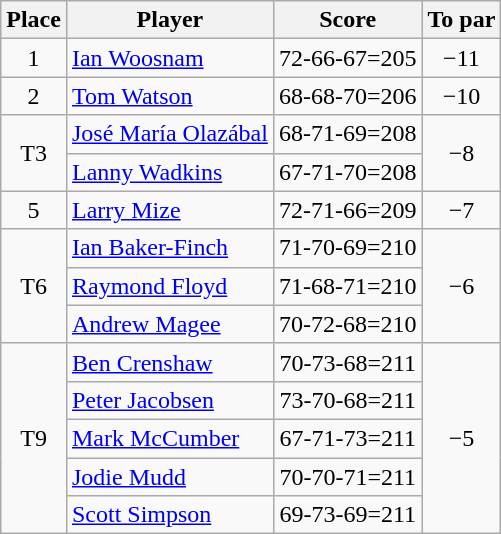<table class="wikitable">
<tr>
<th>Place</th>
<th>Player</th>
<th>Score</th>
<th>To par</th>
</tr>
<tr>
<td align=center>1</td>
<td> <a href='#'>Ian Woosnam</a></td>
<td align=center>72-66-67=205</td>
<td align=center>−11</td>
</tr>
<tr>
<td align=center>2</td>
<td> <a href='#'>Tom Watson</a></td>
<td align=center>68-68-70=206</td>
<td align=center>−10</td>
</tr>
<tr>
<td rowspan="2" align=center>T3</td>
<td> <a href='#'>José María Olazábal</a></td>
<td align=center>68-71-69=208</td>
<td rowspan="2" align=center>−8</td>
</tr>
<tr>
<td> <a href='#'>Lanny Wadkins</a></td>
<td align=center>67-71-70=208</td>
</tr>
<tr>
<td align=center>5</td>
<td> <a href='#'>Larry Mize</a></td>
<td align=center>72-71-66=209</td>
<td align=center>−7</td>
</tr>
<tr>
<td rowspan="3" align=center>T6</td>
<td> <a href='#'>Ian Baker-Finch</a></td>
<td align=center>71-70-69=210</td>
<td rowspan="3" align=center>−6</td>
</tr>
<tr>
<td> <a href='#'>Raymond Floyd</a></td>
<td align=center>71-68-71=210</td>
</tr>
<tr>
<td> <a href='#'>Andrew Magee</a></td>
<td align=center>70-72-68=210</td>
</tr>
<tr>
<td rowspan="5" align=center>T9</td>
<td> <a href='#'>Ben Crenshaw</a></td>
<td align=center>70-73-68=211</td>
<td rowspan="5" align=center>−5</td>
</tr>
<tr>
<td> <a href='#'>Peter Jacobsen</a></td>
<td align=center>73-70-68=211</td>
</tr>
<tr>
<td> <a href='#'>Mark McCumber</a></td>
<td align=center>67-71-73=211</td>
</tr>
<tr>
<td> <a href='#'>Jodie Mudd</a></td>
<td align=center>70-70-71=211</td>
</tr>
<tr>
<td> <a href='#'>Scott Simpson</a></td>
<td align=center>69-73-69=211</td>
</tr>
</table>
